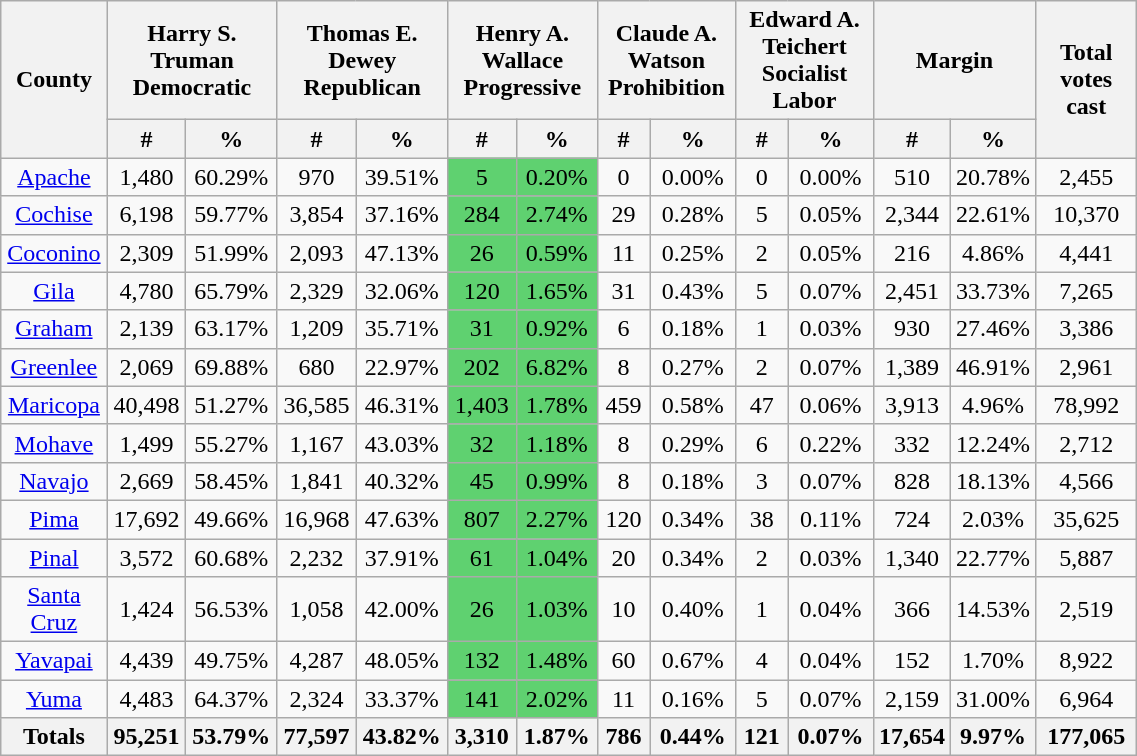<table width="60%" class="wikitable sortable">
<tr>
<th rowspan="2">County</th>
<th colspan="2">Harry S. Truman<br>Democratic</th>
<th colspan="2">Thomas E. Dewey<br>Republican</th>
<th colspan="2">Henry A. Wallace<br>Progressive</th>
<th colspan="2">Claude A. Watson<br>Prohibition</th>
<th colspan="2">Edward A. Teichert<br>Socialist Labor</th>
<th colspan="2">Margin</th>
<th rowspan="2">Total votes cast</th>
</tr>
<tr>
<th data-sort-type="number">#</th>
<th data-sort-type="number">%</th>
<th data-sort-type="number">#</th>
<th data-sort-type="number">%</th>
<th data-sort-type="number">#</th>
<th data-sort-type="number">%</th>
<th data-sort-type="number">#</th>
<th data-sort-type="number">%</th>
<th data-sort-type="number">#</th>
<th data-sort-type="number">%</th>
<th data-sort-type="number">#</th>
<th data-sort-type="number">%</th>
</tr>
<tr style="text-align:center;">
<td><a href='#'>Apache</a></td>
<td>1,480</td>
<td>60.29%</td>
<td>970</td>
<td>39.51%</td>
<td bgcolor="#5FD170">5</td>
<td bgcolor="#5FD170">0.20%</td>
<td>0</td>
<td>0.00%</td>
<td>0</td>
<td>0.00%</td>
<td>510</td>
<td>20.78%</td>
<td>2,455</td>
</tr>
<tr style="text-align:center;">
<td><a href='#'>Cochise</a></td>
<td>6,198</td>
<td>59.77%</td>
<td>3,854</td>
<td>37.16%</td>
<td bgcolor="#5FD170">284</td>
<td bgcolor="#5FD170">2.74%</td>
<td>29</td>
<td>0.28%</td>
<td>5</td>
<td>0.05%</td>
<td>2,344</td>
<td>22.61%</td>
<td>10,370</td>
</tr>
<tr style="text-align:center;">
<td><a href='#'>Coconino</a></td>
<td>2,309</td>
<td>51.99%</td>
<td>2,093</td>
<td>47.13%</td>
<td bgcolor="#5FD170">26</td>
<td bgcolor="#5FD170">0.59%</td>
<td>11</td>
<td>0.25%</td>
<td>2</td>
<td>0.05%</td>
<td>216</td>
<td>4.86%</td>
<td>4,441</td>
</tr>
<tr style="text-align:center;">
<td><a href='#'>Gila</a></td>
<td>4,780</td>
<td>65.79%</td>
<td>2,329</td>
<td>32.06%</td>
<td bgcolor="#5FD170">120</td>
<td bgcolor="#5FD170">1.65%</td>
<td>31</td>
<td>0.43%</td>
<td>5</td>
<td>0.07%</td>
<td>2,451</td>
<td>33.73%</td>
<td>7,265</td>
</tr>
<tr style="text-align:center;">
<td><a href='#'>Graham</a></td>
<td>2,139</td>
<td>63.17%</td>
<td>1,209</td>
<td>35.71%</td>
<td bgcolor="#5FD170">31</td>
<td bgcolor="#5FD170">0.92%</td>
<td>6</td>
<td>0.18%</td>
<td>1</td>
<td>0.03%</td>
<td>930</td>
<td>27.46%</td>
<td>3,386</td>
</tr>
<tr style="text-align:center;">
<td><a href='#'>Greenlee</a></td>
<td>2,069</td>
<td>69.88%</td>
<td>680</td>
<td>22.97%</td>
<td bgcolor="#5FD170">202</td>
<td bgcolor="#5FD170">6.82%</td>
<td>8</td>
<td>0.27%</td>
<td>2</td>
<td>0.07%</td>
<td>1,389</td>
<td>46.91%</td>
<td>2,961</td>
</tr>
<tr style="text-align:center;">
<td><a href='#'>Maricopa</a></td>
<td>40,498</td>
<td>51.27%</td>
<td>36,585</td>
<td>46.31%</td>
<td bgcolor="#5FD170">1,403</td>
<td bgcolor="#5FD170">1.78%</td>
<td>459</td>
<td>0.58%</td>
<td>47</td>
<td>0.06%</td>
<td>3,913</td>
<td>4.96%</td>
<td>78,992</td>
</tr>
<tr style="text-align:center;">
<td><a href='#'>Mohave</a></td>
<td>1,499</td>
<td>55.27%</td>
<td>1,167</td>
<td>43.03%</td>
<td bgcolor="#5FD170">32</td>
<td bgcolor="#5FD170">1.18%</td>
<td>8</td>
<td>0.29%</td>
<td>6</td>
<td>0.22%</td>
<td>332</td>
<td>12.24%</td>
<td>2,712</td>
</tr>
<tr style="text-align:center;">
<td><a href='#'>Navajo</a></td>
<td>2,669</td>
<td>58.45%</td>
<td>1,841</td>
<td>40.32%</td>
<td bgcolor="#5FD170">45</td>
<td bgcolor="#5FD170">0.99%</td>
<td>8</td>
<td>0.18%</td>
<td>3</td>
<td>0.07%</td>
<td>828</td>
<td>18.13%</td>
<td>4,566</td>
</tr>
<tr style="text-align:center;">
<td><a href='#'>Pima</a></td>
<td>17,692</td>
<td>49.66%</td>
<td>16,968</td>
<td>47.63%</td>
<td bgcolor="#5FD170">807</td>
<td bgcolor="#5FD170">2.27%</td>
<td>120</td>
<td>0.34%</td>
<td>38</td>
<td>0.11%</td>
<td>724</td>
<td>2.03%</td>
<td>35,625</td>
</tr>
<tr style="text-align:center;">
<td><a href='#'>Pinal</a></td>
<td>3,572</td>
<td>60.68%</td>
<td>2,232</td>
<td>37.91%</td>
<td bgcolor="#5FD170">61</td>
<td bgcolor="#5FD170">1.04%</td>
<td>20</td>
<td>0.34%</td>
<td>2</td>
<td>0.03%</td>
<td>1,340</td>
<td>22.77%</td>
<td>5,887</td>
</tr>
<tr style="text-align:center;">
<td><a href='#'>Santa Cruz</a></td>
<td>1,424</td>
<td>56.53%</td>
<td>1,058</td>
<td>42.00%</td>
<td bgcolor="#5FD170">26</td>
<td bgcolor="#5FD170">1.03%</td>
<td>10</td>
<td>0.40%</td>
<td>1</td>
<td>0.04%</td>
<td>366</td>
<td>14.53%</td>
<td>2,519</td>
</tr>
<tr style="text-align:center;">
<td><a href='#'>Yavapai</a></td>
<td>4,439</td>
<td>49.75%</td>
<td>4,287</td>
<td>48.05%</td>
<td bgcolor="#5FD170">132</td>
<td bgcolor="#5FD170">1.48%</td>
<td>60</td>
<td>0.67%</td>
<td>4</td>
<td>0.04%</td>
<td>152</td>
<td>1.70%</td>
<td>8,922</td>
</tr>
<tr style="text-align:center;">
<td><a href='#'>Yuma</a></td>
<td>4,483</td>
<td>64.37%</td>
<td>2,324</td>
<td>33.37%</td>
<td bgcolor="#5FD170">141</td>
<td bgcolor="#5FD170">2.02%</td>
<td>11</td>
<td>0.16%</td>
<td>5</td>
<td>0.07%</td>
<td>2,159</td>
<td>31.00%</td>
<td>6,964</td>
</tr>
<tr style="text-align:center;">
<th>Totals</th>
<th>95,251</th>
<th>53.79%</th>
<th>77,597</th>
<th>43.82%</th>
<th>3,310</th>
<th>1.87%</th>
<th>786</th>
<th>0.44%</th>
<th>121</th>
<th>0.07%</th>
<th>17,654</th>
<th>9.97%</th>
<th>177,065</th>
</tr>
</table>
